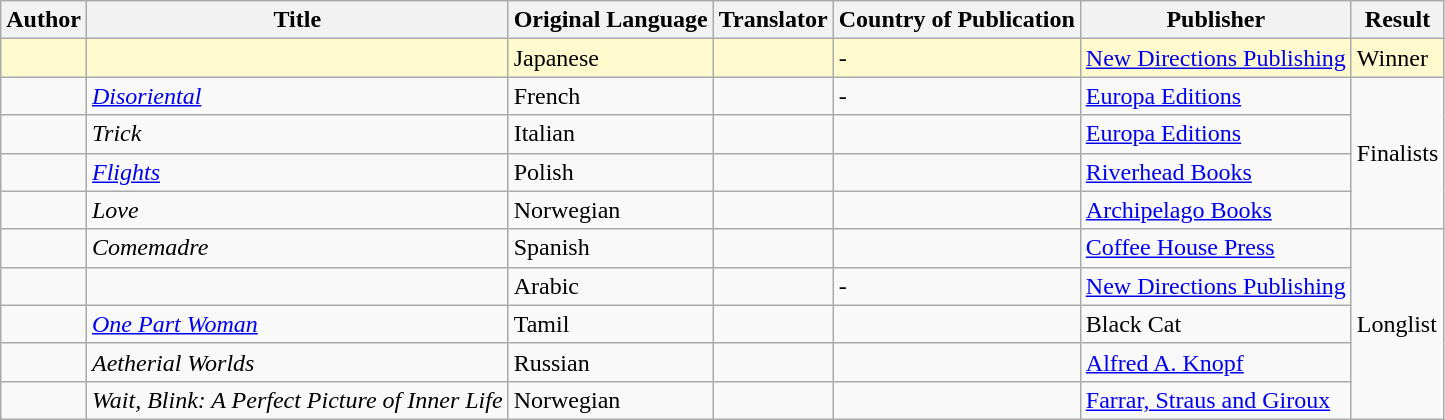<table class="wikitable sortable mw-collapsible">
<tr>
<th>Author</th>
<th>Title</th>
<th>Original Language</th>
<th>Translator</th>
<th>Country of Publication</th>
<th>Publisher</th>
<th>Result</th>
</tr>
<tr style=background:LemonChiffon; color:black>
<td></td>
<td><em></em></td>
<td>Japanese</td>
<td></td>
<td>-</td>
<td><a href='#'>New Directions Publishing</a></td>
<td>Winner</td>
</tr>
<tr>
<td></td>
<td><em><a href='#'>Disoriental</a></em></td>
<td>French</td>
<td></td>
<td>-</td>
<td><a href='#'>Europa Editions</a></td>
<td rowspan="4">Finalists</td>
</tr>
<tr>
<td></td>
<td><em>Trick</em></td>
<td>Italian</td>
<td></td>
<td></td>
<td><a href='#'>Europa Editions</a></td>
</tr>
<tr>
<td></td>
<td><em><a href='#'>Flights</a></em></td>
<td>Polish</td>
<td></td>
<td></td>
<td><a href='#'>Riverhead Books</a></td>
</tr>
<tr>
<td></td>
<td><em>Love</em></td>
<td>Norwegian</td>
<td></td>
<td></td>
<td><a href='#'>Archipelago Books</a></td>
</tr>
<tr>
<td></td>
<td><em>Comemadre</em></td>
<td>Spanish</td>
<td></td>
<td></td>
<td><a href='#'>Coffee House Press</a></td>
<td rowspan="5">Longlist</td>
</tr>
<tr>
<td></td>
<td><em></em></td>
<td>Arabic</td>
<td></td>
<td>-</td>
<td><a href='#'>New Directions Publishing</a></td>
</tr>
<tr>
<td></td>
<td><em><a href='#'>One Part Woman</a></em></td>
<td>Tamil</td>
<td></td>
<td></td>
<td>Black Cat</td>
</tr>
<tr>
<td></td>
<td><em>Aetherial Worlds</em></td>
<td>Russian</td>
<td></td>
<td></td>
<td><a href='#'>Alfred A. Knopf</a></td>
</tr>
<tr>
<td></td>
<td><em>Wait, Blink: A Perfect Picture of Inner Life</em></td>
<td>Norwegian</td>
<td></td>
<td></td>
<td><a href='#'>Farrar, Straus and Giroux</a></td>
</tr>
</table>
